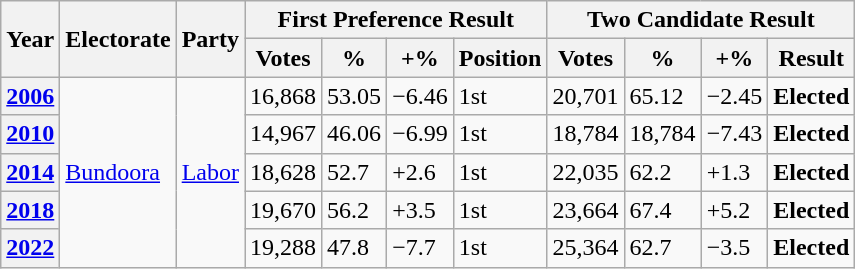<table class="wikitable">
<tr>
<th rowspan="2">Year</th>
<th rowspan="2">Electorate</th>
<th rowspan="2">Party</th>
<th colspan="4">First Preference Result</th>
<th colspan="4">Two Candidate Result</th>
</tr>
<tr>
<th>Votes</th>
<th>%</th>
<th>+%</th>
<th>Position</th>
<th>Votes</th>
<th>%</th>
<th>+%</th>
<th>Result</th>
</tr>
<tr>
<th><a href='#'>2006</a></th>
<td rowspan="5"><a href='#'>Bundoora</a></td>
<td rowspan="5"><a href='#'>Labor</a></td>
<td>16,868</td>
<td>53.05</td>
<td>−6.46</td>
<td>1st</td>
<td>20,701</td>
<td>65.12</td>
<td>−2.45</td>
<td><strong>Elected</strong></td>
</tr>
<tr>
<th><a href='#'>2010</a></th>
<td>14,967</td>
<td>46.06</td>
<td>−6.99</td>
<td>1st</td>
<td>18,784</td>
<td>18,784</td>
<td>−7.43</td>
<td><strong>Elected</strong></td>
</tr>
<tr>
<th><a href='#'>2014</a></th>
<td>18,628</td>
<td>52.7</td>
<td>+2.6</td>
<td>1st</td>
<td>22,035</td>
<td>62.2</td>
<td>+1.3</td>
<td><strong>Elected</strong></td>
</tr>
<tr>
<th><a href='#'>2018</a></th>
<td>19,670</td>
<td>56.2</td>
<td>+3.5</td>
<td>1st</td>
<td>23,664</td>
<td>67.4</td>
<td>+5.2</td>
<td><strong>Elected</strong></td>
</tr>
<tr>
<th><a href='#'>2022</a></th>
<td>19,288</td>
<td>47.8</td>
<td>−7.7</td>
<td>1st</td>
<td>25,364</td>
<td>62.7</td>
<td>−3.5</td>
<td><strong>Elected</strong></td>
</tr>
</table>
